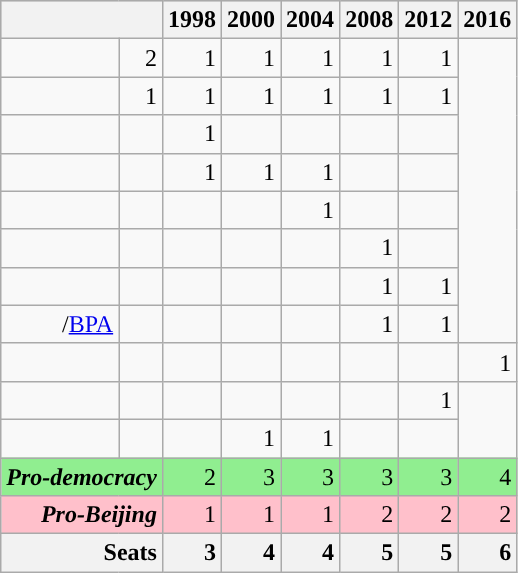<table class="wikitable" style="text-align: right;">
<tr bgcolor="#CCCCCC">
<th colspan=2></th>
<th>1998</th>
<th>2000</th>
<th>2004</th>
<th>2008</th>
<th>2012</th>
<th>2016</th>
</tr>
<tr>
<td></td>
<td>2</td>
<td>1</td>
<td>1</td>
<td>1</td>
<td>1</td>
<td>1</td>
</tr>
<tr>
<td></td>
<td>1</td>
<td>1</td>
<td>1</td>
<td>1</td>
<td>1</td>
<td>1</td>
</tr>
<tr>
<td></td>
<td></td>
<td>1</td>
<td></td>
<td></td>
<td></td>
<td></td>
</tr>
<tr>
<td></td>
<td></td>
<td>1</td>
<td>1</td>
<td>1</td>
<td></td>
<td></td>
</tr>
<tr>
<td></td>
<td></td>
<td></td>
<td></td>
<td>1</td>
<td></td>
<td></td>
</tr>
<tr>
<td></td>
<td></td>
<td></td>
<td></td>
<td></td>
<td>1</td>
<td></td>
</tr>
<tr>
<td></td>
<td></td>
<td></td>
<td></td>
<td></td>
<td>1</td>
<td>1</td>
</tr>
<tr>
<td>/<a href='#'>BPA</a></td>
<td></td>
<td></td>
<td></td>
<td></td>
<td>1</td>
<td>1</td>
</tr>
<tr>
<td></td>
<td align=left></td>
<td></td>
<td></td>
<td></td>
<td></td>
<td></td>
<td>1</td>
</tr>
<tr>
<td></td>
<td></td>
<td></td>
<td></td>
<td></td>
<td></td>
<td>1</td>
</tr>
<tr>
<td></td>
<td></td>
<td></td>
<td>1</td>
<td>1</td>
<td></td>
<td></td>
</tr>
<tr bgcolor=lightgreen>
<td colspan=2><strong><em>Pro-democracy</em></strong></td>
<td>2</td>
<td>3</td>
<td>3</td>
<td>3</td>
<td>3</td>
<td>4</td>
</tr>
<tr bgcolor=pink>
<td colspan=2><strong><em>Pro-Beijing</em></strong></td>
<td>1</td>
<td>1</td>
<td>1</td>
<td>2</td>
<td>2</td>
<td>2</td>
</tr>
<tr class="sortbottom" bgcolor="#F2F2F2">
<td colspan=2><strong>Seats</strong></td>
<td><strong>3</strong></td>
<td><strong>4</strong></td>
<td><strong>4</strong></td>
<td><strong>5</strong></td>
<td><strong>5</strong></td>
<td><strong>6</strong></td>
</tr>
</table>
